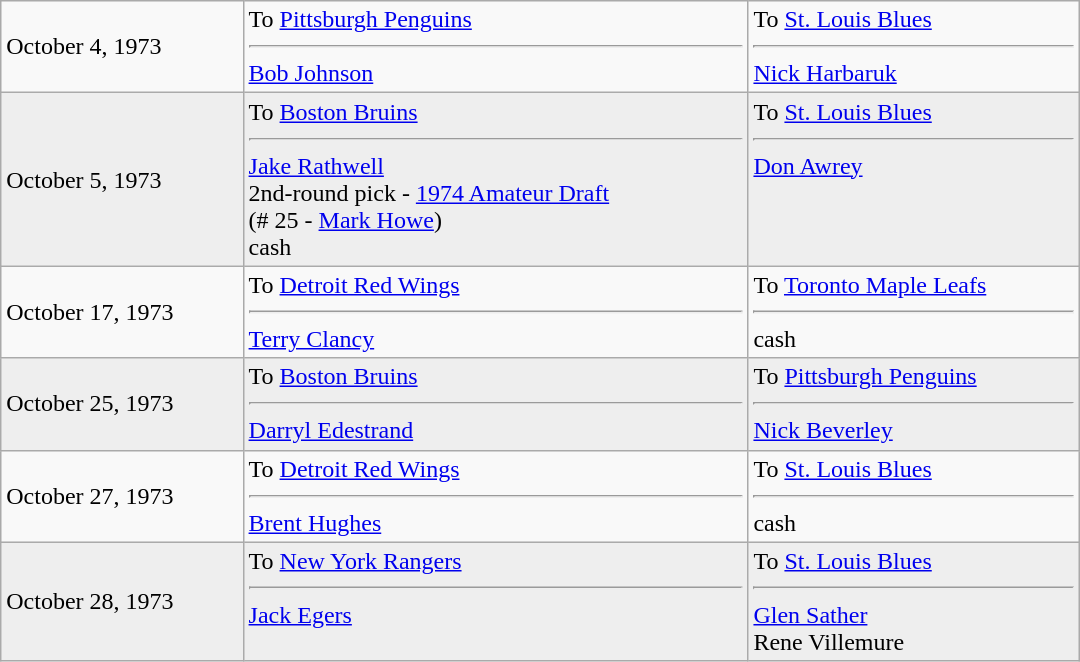<table cellspacing=0 class="wikitable" style="border:1px solid #999999; width:720px;">
<tr>
<td>October 4, 1973</td>
<td valign="top">To <a href='#'>Pittsburgh Penguins</a><hr><a href='#'>Bob Johnson</a></td>
<td valign="top">To <a href='#'>St. Louis Blues</a><hr><a href='#'>Nick Harbaruk</a></td>
</tr>
<tr bgcolor="#eeeeee">
<td>October 5, 1973</td>
<td valign="top">To <a href='#'>Boston Bruins</a><hr><a href='#'>Jake Rathwell</a><br>2nd-round pick - <a href='#'>1974 Amateur Draft</a><br>(# 25 - <a href='#'>Mark Howe</a>)<br>cash</td>
<td valign="top">To <a href='#'>St. Louis Blues</a><hr><a href='#'>Don Awrey</a></td>
</tr>
<tr>
<td>October 17, 1973</td>
<td valign="top">To <a href='#'>Detroit Red Wings</a><hr><a href='#'>Terry Clancy</a></td>
<td valign="top">To <a href='#'>Toronto Maple Leafs</a><hr>cash</td>
</tr>
<tr bgcolor="#eeeeee">
<td>October 25, 1973</td>
<td valign="top">To <a href='#'>Boston Bruins</a><hr><a href='#'>Darryl Edestrand</a></td>
<td valign="top">To <a href='#'>Pittsburgh Penguins</a><hr><a href='#'>Nick Beverley</a></td>
</tr>
<tr>
<td>October 27, 1973</td>
<td valign="top">To <a href='#'>Detroit Red Wings</a><hr><a href='#'>Brent Hughes</a></td>
<td valign="top">To <a href='#'>St. Louis Blues</a><hr>cash</td>
</tr>
<tr bgcolor="#eeeeee">
<td>October 28, 1973</td>
<td valign="top">To <a href='#'>New York Rangers</a><hr><a href='#'>Jack Egers</a></td>
<td valign="top">To <a href='#'>St. Louis Blues</a><hr><a href='#'>Glen Sather</a><br>Rene Villemure</td>
</tr>
</table>
